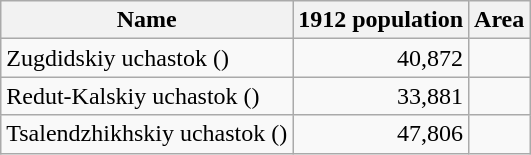<table class="wikitable sortable">
<tr>
<th>Name</th>
<th>1912 population</th>
<th>Area</th>
</tr>
<tr>
<td>Zugdidskiy uchastok ()</td>
<td align="right">40,872</td>
<td></td>
</tr>
<tr>
<td>Redut-Kalskiy uchastok ()</td>
<td align="right">33,881</td>
<td></td>
</tr>
<tr>
<td>Tsalendzhikhskiy uchastok ()</td>
<td align="right">47,806</td>
<td></td>
</tr>
</table>
